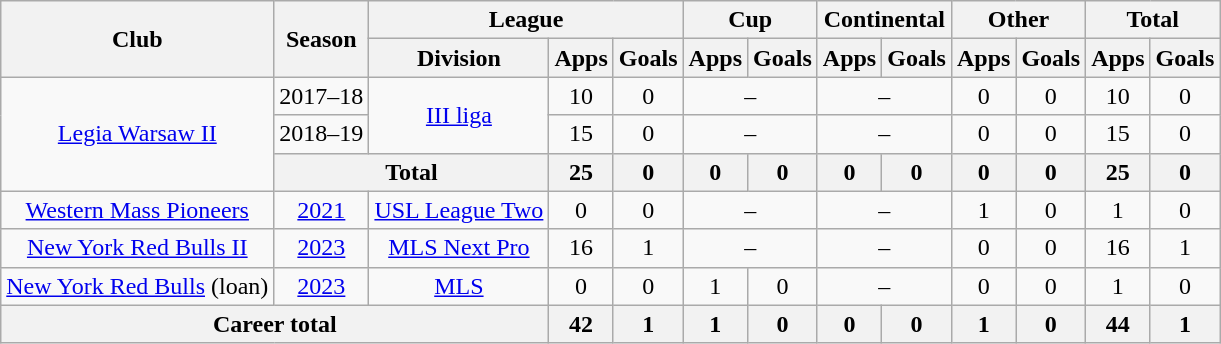<table class=wikitable style=text-align:center>
<tr>
<th rowspan="2">Club</th>
<th rowspan="2">Season</th>
<th colspan="3">League</th>
<th colspan="2">Cup</th>
<th colspan="2">Continental</th>
<th colspan="2">Other</th>
<th colspan="2">Total</th>
</tr>
<tr>
<th>Division</th>
<th>Apps</th>
<th>Goals</th>
<th>Apps</th>
<th>Goals</th>
<th>Apps</th>
<th>Goals</th>
<th>Apps</th>
<th>Goals</th>
<th>Apps</th>
<th>Goals</th>
</tr>
<tr>
<td rowspan="3"><a href='#'>Legia Warsaw II</a></td>
<td>2017–18</td>
<td rowspan="2"><a href='#'>III liga</a></td>
<td>10</td>
<td>0</td>
<td colspan="2">–</td>
<td colspan="2">–</td>
<td>0</td>
<td>0</td>
<td>10</td>
<td>0</td>
</tr>
<tr>
<td>2018–19</td>
<td>15</td>
<td>0</td>
<td colspan="2">–</td>
<td colspan="2">–</td>
<td>0</td>
<td>0</td>
<td>15</td>
<td>0</td>
</tr>
<tr>
<th colspan="2"><strong>Total</strong></th>
<th>25</th>
<th>0</th>
<th>0</th>
<th>0</th>
<th>0</th>
<th>0</th>
<th>0</th>
<th>0</th>
<th>25</th>
<th>0</th>
</tr>
<tr>
<td><a href='#'>Western Mass Pioneers</a></td>
<td><a href='#'>2021</a></td>
<td><a href='#'>USL League Two</a></td>
<td>0</td>
<td>0</td>
<td colspan="2">–</td>
<td colspan="2">–</td>
<td>1</td>
<td>0</td>
<td>1</td>
<td>0</td>
</tr>
<tr>
<td><a href='#'>New York Red Bulls II</a></td>
<td><a href='#'>2023</a></td>
<td><a href='#'>MLS Next Pro</a></td>
<td>16</td>
<td>1</td>
<td colspan="2">–</td>
<td colspan="2">–</td>
<td>0</td>
<td>0</td>
<td>16</td>
<td>1</td>
</tr>
<tr>
<td><a href='#'>New York Red Bulls</a> (loan)</td>
<td><a href='#'>2023</a></td>
<td><a href='#'>MLS</a></td>
<td>0</td>
<td>0</td>
<td>1</td>
<td>0</td>
<td colspan="2">–</td>
<td>0</td>
<td>0</td>
<td>1</td>
<td>0</td>
</tr>
<tr>
<th colspan="3"><strong>Career total</strong></th>
<th>42</th>
<th>1</th>
<th>1</th>
<th>0</th>
<th>0</th>
<th>0</th>
<th>1</th>
<th>0</th>
<th>44</th>
<th>1</th>
</tr>
</table>
